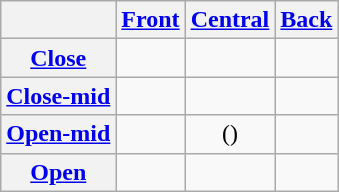<table class="wikitable" style="text-align:center">
<tr>
<th></th>
<th><a href='#'>Front</a></th>
<th><a href='#'>Central</a></th>
<th><a href='#'>Back</a></th>
</tr>
<tr align="center">
<th><a href='#'>Close</a></th>
<td></td>
<td></td>
<td></td>
</tr>
<tr align="center">
<th><a href='#'>Close-mid</a></th>
<td></td>
<td></td>
<td></td>
</tr>
<tr>
<th><a href='#'>Open-mid</a></th>
<td></td>
<td>()</td>
<td></td>
</tr>
<tr align="center">
<th><a href='#'>Open</a></th>
<td></td>
<td></td>
<td></td>
</tr>
</table>
